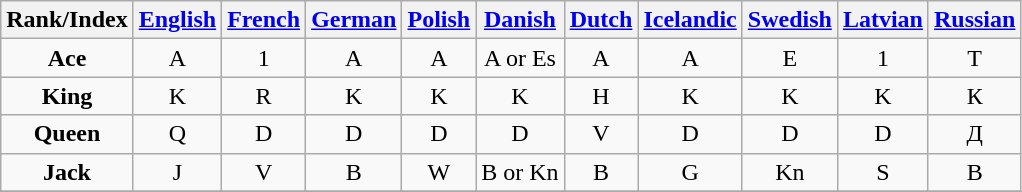<table class="wikitable" style="text-align:center;margin:1em" align=center>
<tr>
<th>Rank/Index</th>
<th><a href='#'>English</a></th>
<th><a href='#'>French</a></th>
<th><a href='#'>German</a></th>
<th><a href='#'>Polish</a></th>
<th><a href='#'>Danish</a></th>
<th><a href='#'>Dutch</a></th>
<th><a href='#'>Icelandic</a></th>
<th><a href='#'>Swedish</a></th>
<th><a href='#'>Latvian</a></th>
<th><a href='#'>Russian</a></th>
</tr>
<tr>
<td><strong>Ace</strong></td>
<td>A</td>
<td>1</td>
<td>A</td>
<td>A</td>
<td>A or Es</td>
<td>A</td>
<td>A</td>
<td>E</td>
<td>1</td>
<td>Т</td>
</tr>
<tr>
<td><strong>King</strong></td>
<td>K</td>
<td>R</td>
<td>K</td>
<td>K</td>
<td>K</td>
<td>H</td>
<td>K</td>
<td>K</td>
<td>K</td>
<td>К</td>
</tr>
<tr>
<td><strong>Queen</strong></td>
<td>Q</td>
<td>D</td>
<td>D</td>
<td>D</td>
<td>D</td>
<td>V</td>
<td>D</td>
<td>D</td>
<td>D</td>
<td>Д</td>
</tr>
<tr>
<td><strong>Jack</strong></td>
<td>J</td>
<td>V</td>
<td>B</td>
<td>W</td>
<td>B or Kn</td>
<td>B</td>
<td>G</td>
<td>Kn</td>
<td>S</td>
<td>В</td>
</tr>
<tr>
</tr>
</table>
